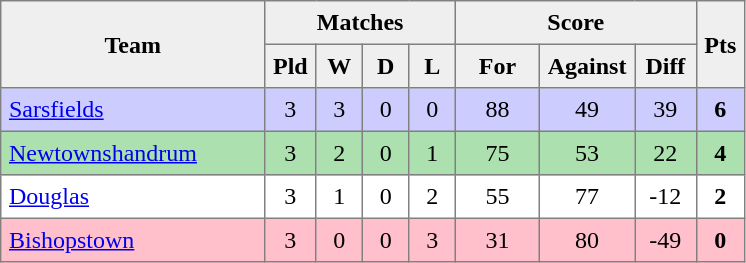<table style=border-collapse:collapse border=1 cellspacing=0 cellpadding=5>
<tr align=center bgcolor=#efefef>
<th rowspan=2 width=165>Team</th>
<th colspan=4>Matches</th>
<th colspan=3>Score</th>
<th rowspan=2width=20>Pts</th>
</tr>
<tr align=center bgcolor=#efefef>
<th width=20>Pld</th>
<th width=20>W</th>
<th width=20>D</th>
<th width=20>L</th>
<th width=45>For</th>
<th width=45>Against</th>
<th width=30>Diff</th>
</tr>
<tr align=center style="background:#ccccff;">
<td style="text-align:left;"><a href='#'>Sarsfields</a></td>
<td>3</td>
<td>3</td>
<td>0</td>
<td>0</td>
<td>88</td>
<td>49</td>
<td>39</td>
<td><strong>6</strong></td>
</tr>
<tr align=center style="background:#ACE1AF;">
<td style="text-align:left;"><a href='#'>Newtownshandrum</a></td>
<td>3</td>
<td>2</td>
<td>0</td>
<td>1</td>
<td>75</td>
<td>53</td>
<td>22</td>
<td><strong>4</strong></td>
</tr>
<tr align=center>
<td style="text-align:left;"><a href='#'>Douglas</a></td>
<td>3</td>
<td>1</td>
<td>0</td>
<td>2</td>
<td>55</td>
<td>77</td>
<td>-12</td>
<td><strong>2</strong></td>
</tr>
<tr align=center style="background:#FFC0CB;">
<td style="text-align:left;"><a href='#'>Bishopstown</a></td>
<td>3</td>
<td>0</td>
<td>0</td>
<td>3</td>
<td>31</td>
<td>80</td>
<td>-49</td>
<td><strong>0</strong></td>
</tr>
</table>
